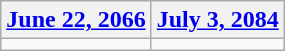<table class="wikitable">
<tr>
<th><a href='#'>June 22, 2066</a></th>
<th><a href='#'>July 3, 2084</a></th>
</tr>
<tr>
<td></td>
<td></td>
</tr>
</table>
